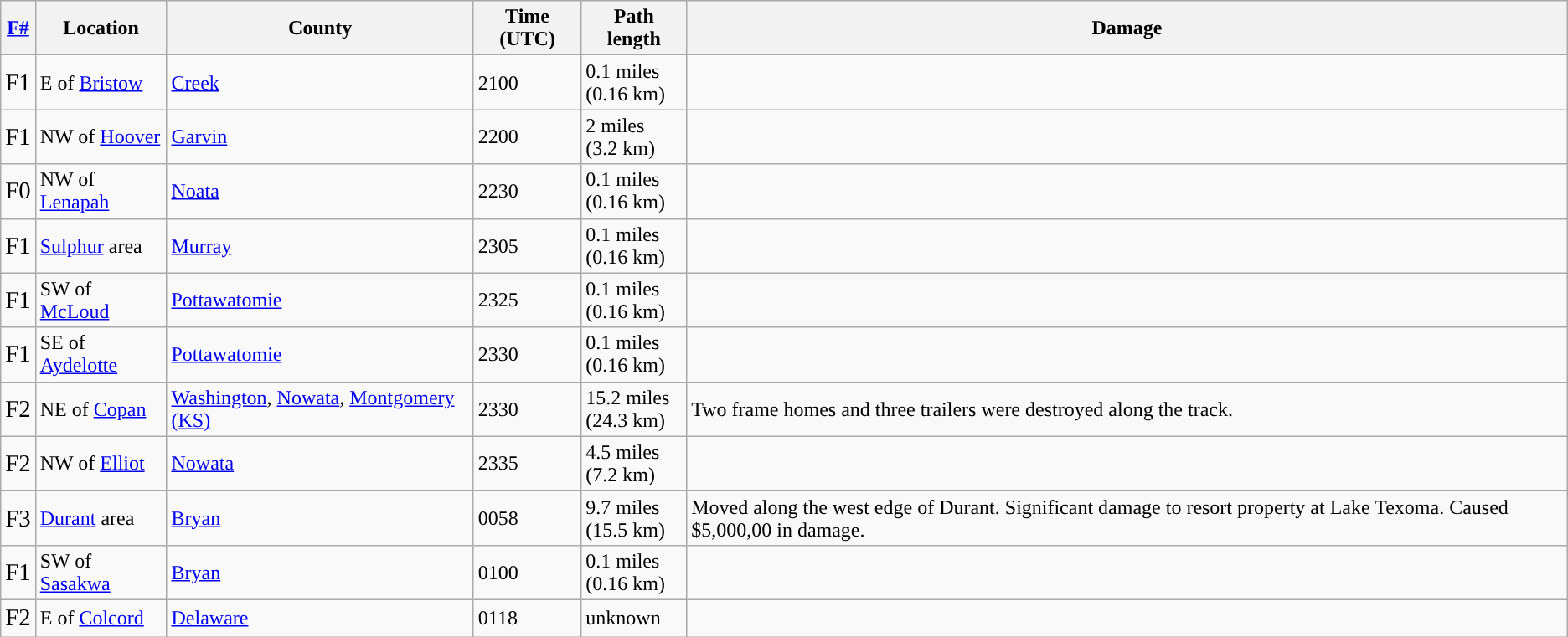<table class="wikitable">
<tr>
<th scope="col"><strong><a href='#'>F#</a></strong></th>
<th scope="col"><strong>Location</strong></th>
<th scope="col"><strong>County</strong></th>
<th scope="col"><strong>Time (UTC)</strong></th>
<th scope="col"><strong>Path length</strong></th>
<th scope="col"><strong>Damage</strong></th>
</tr>
<tr>
<td><big>F1</big></td>
<td>E of <a href='#'>Bristow</a></td>
<td><a href='#'>Creek</a></td>
<td>2100</td>
<td>0.1 miles <br>(0.16 km)</td>
<td></td>
</tr>
<tr>
<td><big>F1</big></td>
<td>NW of <a href='#'>Hoover</a></td>
<td><a href='#'>Garvin</a></td>
<td>2200</td>
<td>2 miles <br>(3.2 km)</td>
<td></td>
</tr>
<tr>
<td><big>F0</big></td>
<td>NW of <a href='#'>Lenapah</a></td>
<td><a href='#'>Noata</a></td>
<td>2230</td>
<td>0.1 miles <br>(0.16 km)</td>
<td></td>
</tr>
<tr>
<td><big>F1</big></td>
<td><a href='#'>Sulphur</a> area</td>
<td><a href='#'>Murray</a></td>
<td>2305</td>
<td>0.1 miles <br>(0.16 km)</td>
<td></td>
</tr>
<tr>
<td><big>F1</big></td>
<td>SW of <a href='#'>McLoud</a></td>
<td><a href='#'>Pottawatomie</a></td>
<td>2325</td>
<td>0.1 miles <br>(0.16 km)</td>
<td></td>
</tr>
<tr>
<td><big>F1</big></td>
<td>SE of <a href='#'>Aydelotte</a></td>
<td><a href='#'>Pottawatomie</a></td>
<td>2330</td>
<td>0.1 miles <br>(0.16 km)</td>
<td></td>
</tr>
<tr>
<td><big>F2</big></td>
<td>NE of <a href='#'>Copan</a></td>
<td><a href='#'>Washington</a>, <a href='#'>Nowata</a>, <a href='#'>Montgomery (KS)</a></td>
<td>2330</td>
<td>15.2 miles <br>(24.3 km)</td>
<td>Two frame homes and three trailers were destroyed along the track.</td>
</tr>
<tr>
<td><big>F2</big></td>
<td>NW of <a href='#'>Elliot</a></td>
<td><a href='#'>Nowata</a></td>
<td>2335</td>
<td>4.5 miles <br>(7.2 km)</td>
<td></td>
</tr>
<tr>
<td><big>F3</big></td>
<td><a href='#'>Durant</a> area</td>
<td><a href='#'>Bryan</a></td>
<td>0058</td>
<td>9.7 miles <br>(15.5 km)</td>
<td>Moved along the west edge of Durant. Significant damage to resort property at Lake Texoma. Caused $5,000,00 in damage.</td>
</tr>
<tr>
<td><big>F1</big></td>
<td>SW of <a href='#'>Sasakwa</a></td>
<td><a href='#'>Bryan</a></td>
<td>0100</td>
<td>0.1 miles <br>(0.16 km)</td>
<td></td>
</tr>
<tr>
<td><big>F2</big></td>
<td>E of <a href='#'>Colcord</a></td>
<td><a href='#'>Delaware</a></td>
<td>0118</td>
<td>unknown</td>
</tr>
</table>
